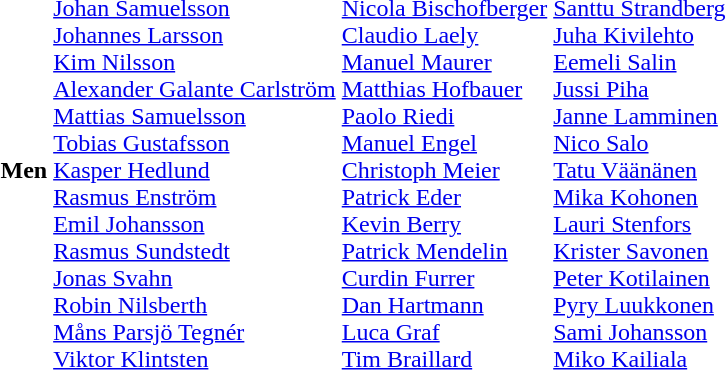<table>
<tr>
<th scope="row">Men</th>
<td><br><a href='#'>Johan Samuelsson</a><br><a href='#'>Johannes Larsson</a><br><a href='#'>Kim Nilsson</a><br><a href='#'>Alexander Galante Carlström</a><br><a href='#'>Mattias Samuelsson</a><br><a href='#'>Tobias Gustafsson</a><br><a href='#'>Kasper Hedlund</a><br><a href='#'>Rasmus Enström</a><br><a href='#'>Emil Johansson</a><br><a href='#'>Rasmus Sundstedt</a><br><a href='#'>Jonas Svahn</a><br><a href='#'>Robin Nilsberth</a><br><a href='#'>Måns Parsjö Tegnér</a><br><a href='#'>Viktor Klintsten</a></td>
<td><br><a href='#'>Nicola Bischofberger</a><br><a href='#'>Claudio Laely</a><br><a href='#'>Manuel Maurer</a><br><a href='#'>Matthias Hofbauer</a><br><a href='#'>Paolo Riedi</a><br><a href='#'>Manuel Engel</a><br><a href='#'>Christoph Meier</a><br><a href='#'>Patrick Eder</a><br><a href='#'>Kevin Berry</a><br><a href='#'>Patrick Mendelin</a><br><a href='#'>Curdin Furrer</a><br><a href='#'>Dan Hartmann</a><br><a href='#'>Luca Graf</a><br><a href='#'>Tim Braillard</a></td>
<td><br><a href='#'>Santtu Strandberg</a><br><a href='#'>Juha Kivilehto</a><br><a href='#'>Eemeli Salin</a><br><a href='#'>Jussi Piha</a><br><a href='#'>Janne Lamminen</a><br><a href='#'>Nico Salo</a><br><a href='#'>Tatu Väänänen</a><br><a href='#'>Mika Kohonen</a><br><a href='#'>Lauri Stenfors</a><br><a href='#'>Krister Savonen</a><br><a href='#'>Peter Kotilainen</a><br><a href='#'>Pyry Luukkonen</a><br><a href='#'>Sami Johansson</a><br><a href='#'>Miko Kailiala</a></td>
</tr>
</table>
